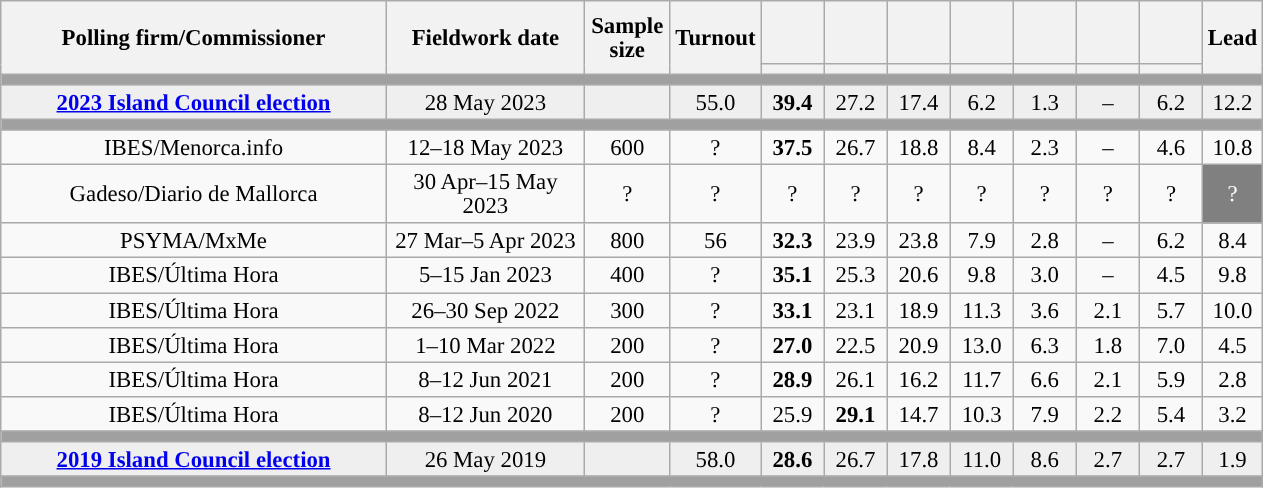<table class="wikitable collapsible collapsed" style="text-align:center; font-size:95%; line-height:16px;">
<tr style="height:42px;">
<th style="width:250px;" rowspan="2">Polling firm/Commissioner</th>
<th style="width:125px;" rowspan="2">Fieldwork date</th>
<th style="width:50px;" rowspan="2">Sample size</th>
<th style="width:45px;" rowspan="2">Turnout</th>
<th style="width:35px;"></th>
<th style="width:35px;"></th>
<th style="width:35px;"></th>
<th style="width:35px;"></th>
<th style="width:35px;"></th>
<th style="width:35px;"></th>
<th style="width:35px;"></th>
<th style="width:30px;" rowspan="2">Lead</th>
</tr>
<tr>
<th style="color:inherit;background:"></th>
<th style="color:inherit;background:"></th>
<th style="color:inherit;background:"></th>
<th style="color:inherit;background:"></th>
<th style="color:inherit;background:"></th>
<th style="color:inherit;background:"></th>
<th style="color:inherit;background:"></th>
</tr>
<tr>
<td colspan="12" style="background:#A0A0A0"></td>
</tr>
<tr style="background:#EFEFEF;">
<td><strong><a href='#'>2023 Island Council election</a></strong></td>
<td>28 May 2023</td>
<td></td>
<td>55.0</td>
<td><strong>39.4</strong><br></td>
<td>27.2<br></td>
<td>17.4<br></td>
<td>6.2<br></td>
<td>1.3<br></td>
<td>–</td>
<td>6.2<br></td>
<td style="background:">12.2</td>
</tr>
<tr>
<td colspan="12" style="background:#A0A0A0"></td>
</tr>
<tr>
<td>IBES/Menorca.info</td>
<td>12–18 May 2023</td>
<td>600</td>
<td>?</td>
<td><strong>37.5</strong><br></td>
<td>26.7<br></td>
<td>18.8<br></td>
<td>8.4<br></td>
<td>2.3<br></td>
<td>–</td>
<td>4.6<br></td>
<td style="background:">10.8</td>
</tr>
<tr>
<td>Gadeso/Diario de Mallorca</td>
<td>30 Apr–15 May 2023</td>
<td>?</td>
<td>?</td>
<td>?<br></td>
<td>?<br></td>
<td>?<br></td>
<td>?<br></td>
<td>?<br></td>
<td>?<br></td>
<td>?<br></td>
<td style="background:grey;color:white;">?</td>
</tr>
<tr>
<td>PSYMA/MxMe</td>
<td>27 Mar–5 Apr 2023</td>
<td>800</td>
<td>56</td>
<td><strong>32.3</strong><br></td>
<td>23.9<br></td>
<td>23.8<br></td>
<td>7.9<br></td>
<td>2.8<br></td>
<td>–</td>
<td>6.2<br></td>
<td style="background:">8.4</td>
</tr>
<tr>
<td>IBES/Última Hora</td>
<td>5–15 Jan 2023</td>
<td>400</td>
<td>?</td>
<td><strong>35.1</strong><br></td>
<td>25.3<br></td>
<td>20.6<br></td>
<td>9.8<br></td>
<td>3.0<br></td>
<td>–</td>
<td>4.5<br></td>
<td style="background:">9.8</td>
</tr>
<tr>
<td>IBES/Última Hora</td>
<td>26–30 Sep 2022</td>
<td>300</td>
<td>?</td>
<td><strong>33.1</strong><br></td>
<td>23.1<br></td>
<td>18.9<br></td>
<td>11.3<br></td>
<td>3.6<br></td>
<td>2.1<br></td>
<td>5.7<br></td>
<td style="background:">10.0</td>
</tr>
<tr>
<td>IBES/Última Hora</td>
<td>1–10 Mar 2022</td>
<td>200</td>
<td>?</td>
<td><strong>27.0</strong><br></td>
<td>22.5<br></td>
<td>20.9<br></td>
<td>13.0<br></td>
<td>6.3<br></td>
<td>1.8<br></td>
<td>7.0<br></td>
<td style="background:">4.5</td>
</tr>
<tr>
<td>IBES/Última Hora</td>
<td>8–12 Jun 2021</td>
<td>200</td>
<td>?</td>
<td><strong>28.9</strong><br></td>
<td>26.1<br></td>
<td>16.2<br></td>
<td>11.7<br></td>
<td>6.6<br></td>
<td>2.1<br></td>
<td>5.9<br></td>
<td style="background:">2.8</td>
</tr>
<tr>
<td>IBES/Última Hora</td>
<td>8–12 Jun 2020</td>
<td>200</td>
<td>?</td>
<td>25.9<br></td>
<td><strong>29.1</strong><br></td>
<td>14.7<br></td>
<td>10.3<br></td>
<td>7.9<br></td>
<td>2.2<br></td>
<td>5.4<br></td>
<td style="background:">3.2</td>
</tr>
<tr>
<td colspan="12" style="background:#A0A0A0"></td>
</tr>
<tr style="background:#EFEFEF;">
<td><strong><a href='#'>2019 Island Council election</a></strong></td>
<td>26 May 2019</td>
<td></td>
<td>58.0</td>
<td><strong>28.6</strong><br></td>
<td>26.7<br></td>
<td>17.8<br></td>
<td>11.0<br></td>
<td>8.6<br></td>
<td>2.7<br></td>
<td>2.7<br></td>
<td style="background:">1.9</td>
</tr>
<tr>
<td colspan="12" style="background:#A0A0A0"></td>
</tr>
</table>
